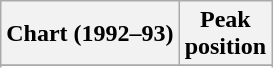<table class="wikitable sortable">
<tr>
<th align="left">Chart (1992–93)</th>
<th align="center">Peak<br>position</th>
</tr>
<tr>
</tr>
<tr>
</tr>
</table>
